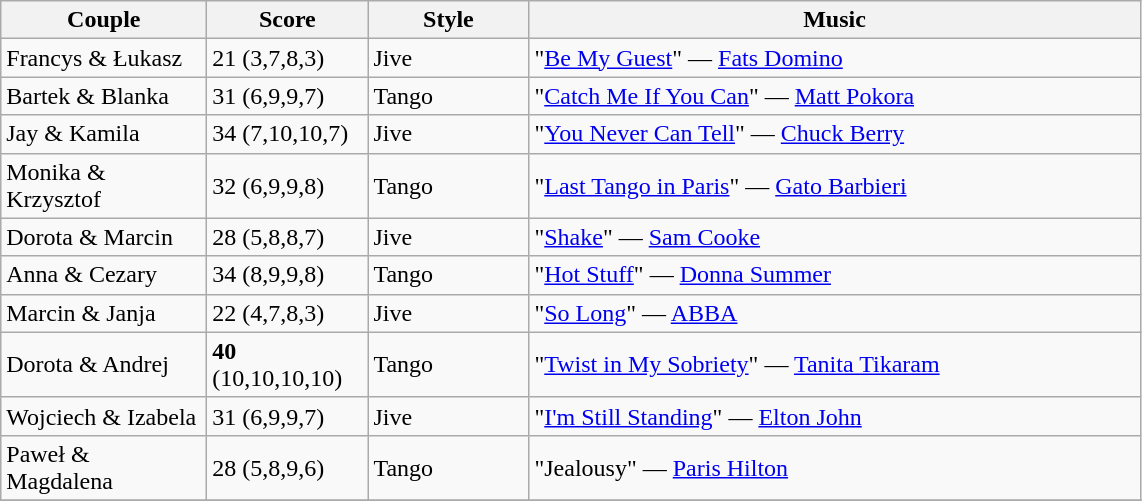<table class="wikitable">
<tr>
<th width="130">Couple</th>
<th width="100">Score</th>
<th width="100">Style</th>
<th width="400">Music</th>
</tr>
<tr>
<td>Francys & Łukasz</td>
<td>21 (3,7,8,3)</td>
<td>Jive</td>
<td>"<a href='#'>Be My Guest</a>" — <a href='#'>Fats Domino</a></td>
</tr>
<tr>
<td>Bartek & Blanka</td>
<td>31 (6,9,9,7)</td>
<td>Tango</td>
<td>"<a href='#'>Catch Me If You Can</a>" — <a href='#'>Matt Pokora</a></td>
</tr>
<tr>
<td>Jay & Kamila</td>
<td>34 (7,10,10,7)</td>
<td>Jive</td>
<td>"<a href='#'>You Never Can Tell</a>" — <a href='#'>Chuck Berry</a></td>
</tr>
<tr>
<td>Monika & Krzysztof</td>
<td>32 (6,9,9,8)</td>
<td>Tango</td>
<td>"<a href='#'>Last Tango in Paris</a>" — <a href='#'>Gato Barbieri</a></td>
</tr>
<tr>
<td>Dorota & Marcin</td>
<td>28 (5,8,8,7)</td>
<td>Jive</td>
<td>"<a href='#'>Shake</a>" — <a href='#'>Sam Cooke</a></td>
</tr>
<tr>
<td>Anna & Cezary</td>
<td>34 (8,9,9,8)</td>
<td>Tango</td>
<td>"<a href='#'>Hot Stuff</a>" — <a href='#'>Donna Summer</a></td>
</tr>
<tr>
<td>Marcin & Janja</td>
<td>22 (4,7,8,3)</td>
<td>Jive</td>
<td>"<a href='#'>So Long</a>" — <a href='#'>ABBA</a></td>
</tr>
<tr>
<td>Dorota & Andrej</td>
<td><strong>40</strong> (10,10,10,10)</td>
<td>Tango</td>
<td>"<a href='#'>Twist in My Sobriety</a>" — <a href='#'>Tanita Tikaram</a></td>
</tr>
<tr>
<td>Wojciech & Izabela</td>
<td>31 (6,9,9,7)</td>
<td>Jive</td>
<td>"<a href='#'>I'm Still Standing</a>" — <a href='#'>Elton John</a></td>
</tr>
<tr>
<td>Paweł & Magdalena</td>
<td>28 (5,8,9,6)</td>
<td>Tango</td>
<td>"Jealousy" — <a href='#'>Paris Hilton</a></td>
</tr>
<tr>
</tr>
</table>
